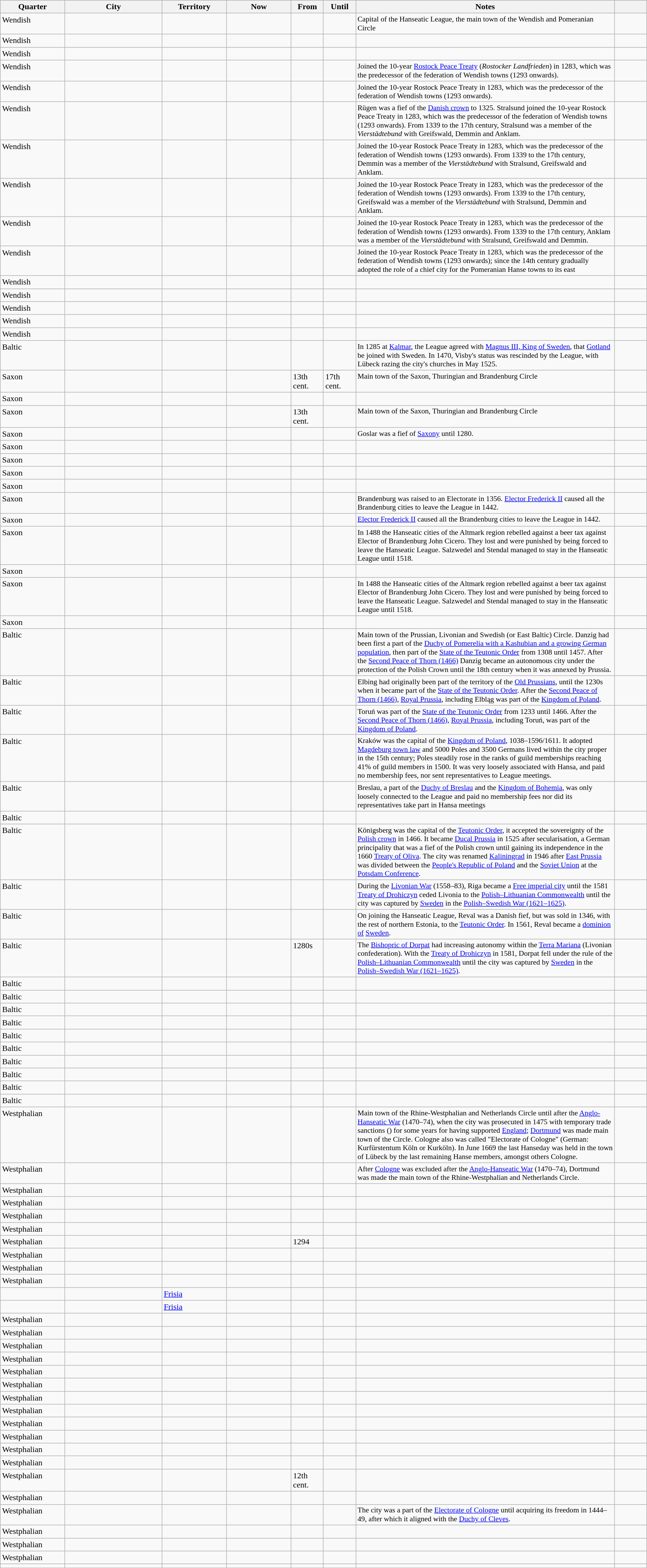<table class="sortable wikitable" style="width: 100%">
<tr>
<th style="width: 10%; ">Quarter</th>
<th style="width: 15%; ">City</th>
<th style="width: 10%; ">Territory</th>
<th style="width: 10%; ">Now</th>
<th style="width: 5%; ">From</th>
<th style="width: 5%; ">Until</th>
<th class="unsortable" style="width: 40%;">Notes</th>
<th class="unsortable" style="width: 5%; "></th>
</tr>
<tr valign="top">
<td>Wendish</td>
<td></td>
<td></td>
<td></td>
<td></td>
<td></td>
<td style="font-size: 90%;">Capital of the Hanseatic League, the main town of the Wendish and Pomeranian Circle</td>
<td> </td>
</tr>
<tr valign="top">
<td>Wendish</td>
<td></td>
<td></td>
<td></td>
<td></td>
<td></td>
<td style="font-size: 90%;"></td>
<td> </td>
</tr>
<tr valign="top">
<td>Wendish</td>
<td></td>
<td></td>
<td></td>
<td></td>
<td></td>
<td style="font-size: 90%;"></td>
<td> </td>
</tr>
<tr valign="top">
<td>Wendish</td>
<td></td>
<td></td>
<td></td>
<td></td>
<td></td>
<td style="font-size: 90%;">Joined the 10-year <a href='#'>Rostock Peace Treaty</a> (<em>Rostocker Landfrieden</em>) in 1283, which was the predecessor of the federation of Wendish towns (1293 onwards).</td>
<td> </td>
</tr>
<tr valign="top">
<td>Wendish</td>
<td></td>
<td></td>
<td></td>
<td></td>
<td></td>
<td style="font-size: 90%;">Joined the 10-year Rostock Peace Treaty in 1283, which was the predecessor of the federation of Wendish towns (1293 onwards).</td>
<td> </td>
</tr>
<tr valign="top">
<td>Wendish</td>
<td></td>
<td></td>
<td></td>
<td></td>
<td></td>
<td style="font-size: 90%;">Rügen was a fief of the <a href='#'>Danish crown</a> to 1325. Stralsund joined the 10-year Rostock Peace Treaty in 1283, which was the predecessor of the federation of Wendish towns (1293 onwards). From 1339 to the 17th century, Stralsund was a member of the <em>Vierstädtebund</em> with Greifswald, Demmin and Anklam.</td>
<td> </td>
</tr>
<tr valign="top">
<td>Wendish</td>
<td></td>
<td></td>
<td></td>
<td></td>
<td></td>
<td style="font-size: 90%;">Joined the 10-year Rostock Peace Treaty in 1283, which was the predecessor of the federation of Wendish towns (1293 onwards). From 1339 to the 17th century, Demmin was a member of the <em>Vierstädtebund</em> with Stralsund, Greifswald and Anklam.</td>
<td> </td>
</tr>
<tr valign="top">
<td>Wendish</td>
<td></td>
<td></td>
<td></td>
<td></td>
<td></td>
<td style="font-size: 90%;">Joined the 10-year Rostock Peace Treaty in 1283, which was the predecessor of the federation of Wendish towns (1293 onwards). From 1339 to the 17th century, Greifswald was a member of the <em>Vierstädtebund</em> with Stralsund, Demmin and Anklam.</td>
<td> </td>
</tr>
<tr valign="top">
<td>Wendish</td>
<td></td>
<td></td>
<td></td>
<td></td>
<td></td>
<td style="font-size: 90%;">Joined the 10-year Rostock Peace Treaty in 1283, which was the predecessor of the federation of Wendish towns (1293 onwards). From 1339 to the 17th century, Anklam was a member of the <em>Vierstädtebund</em> with Stralsund, Greifswald and Demmin.</td>
<td> </td>
</tr>
<tr valign="top">
<td>Wendish</td>
<td></td>
<td></td>
<td></td>
<td></td>
<td></td>
<td style="font-size: 90%;">Joined the 10-year Rostock Peace Treaty in 1283, which was the predecessor of the federation of Wendish towns (1293 onwards); since the 14th century gradually adopted the role of a chief city for the Pomeranian Hanse towns to its east</td>
<td> </td>
</tr>
<tr valign="top">
<td>Wendish</td>
<td></td>
<td></td>
<td></td>
<td></td>
<td></td>
<td></td>
<td></td>
</tr>
<tr valign="top">
<td>Wendish</td>
<td></td>
<td></td>
<td></td>
<td></td>
<td></td>
<td style="font-size: 90%;"></td>
<td> </td>
</tr>
<tr valign="top">
<td>Wendish</td>
<td></td>
<td></td>
<td></td>
<td></td>
<td></td>
<td style="font-size: 90%;"></td>
<td> </td>
</tr>
<tr valign="top">
<td>Wendish</td>
<td></td>
<td></td>
<td></td>
<td></td>
<td></td>
<td style="font-size: 90%;"></td>
<td> </td>
</tr>
<tr valign="top">
<td>Wendish</td>
<td></td>
<td></td>
<td></td>
<td></td>
<td></td>
<td style="font-size: 90%;"></td>
<td> </td>
</tr>
<tr valign="top">
<td>Baltic</td>
<td></td>
<td></td>
<td></td>
<td></td>
<td></td>
<td style="font-size: 90%;">In 1285 at <a href='#'>Kalmar</a>, the League agreed with <a href='#'>Magnus III, King of Sweden</a>, that <a href='#'>Gotland</a> be joined with Sweden. In 1470, Visby's status was rescinded by the League, with Lübeck razing the city's churches in May 1525.</td>
<td> </td>
</tr>
<tr valign="top">
<td>Saxon</td>
<td></td>
<td></td>
<td></td>
<td> 13th cent.</td>
<td> 17th cent.</td>
<td style="font-size: 90%;">Main town of the Saxon, Thuringian and Brandenburg Circle</td>
<td> </td>
</tr>
<tr valign="top">
<td>Saxon</td>
<td></td>
<td></td>
<td></td>
<td></td>
<td></td>
<td style="font-size: 90%;"></td>
<td> </td>
</tr>
<tr valign="top">
<td>Saxon</td>
<td></td>
<td></td>
<td></td>
<td> 13th cent.</td>
<td></td>
<td style="font-size: 90%;">Main town of the Saxon, Thuringian and Brandenburg Circle</td>
<td> </td>
</tr>
<tr valign="top">
<td>Saxon</td>
<td></td>
<td></td>
<td></td>
<td></td>
<td></td>
<td style="font-size: 90%;">Goslar was a fief of <a href='#'>Saxony</a> until 1280.</td>
<td> </td>
</tr>
<tr valign="top">
<td>Saxon</td>
<td></td>
<td></td>
<td></td>
<td></td>
<td></td>
<td style="font-size: 90%;"></td>
<td> </td>
</tr>
<tr valign="top">
<td>Saxon</td>
<td></td>
<td></td>
<td></td>
<td></td>
<td></td>
<td style="font-size: 90%;"></td>
<td> </td>
</tr>
<tr valign="top">
<td>Saxon</td>
<td></td>
<td></td>
<td></td>
<td></td>
<td></td>
<td style="font-size: 90%;"></td>
<td> </td>
</tr>
<tr valign="top">
<td>Saxon</td>
<td></td>
<td></td>
<td></td>
<td></td>
<td></td>
<td style="font-size: 90%;"></td>
<td> </td>
</tr>
<tr valign="top">
<td>Saxon</td>
<td></td>
<td></td>
<td></td>
<td></td>
<td></td>
<td style="font-size: 90%;">Brandenburg was raised to an Electorate in 1356. <a href='#'>Elector Frederick II</a> caused all the Brandenburg cities to leave the League in 1442.</td>
<td> </td>
</tr>
<tr valign="top">
<td>Saxon</td>
<td></td>
<td></td>
<td></td>
<td></td>
<td></td>
<td style="font-size: 90%;"><a href='#'>Elector Frederick II</a> caused all the Brandenburg cities to leave the League in 1442.</td>
<td> </td>
</tr>
<tr valign="top">
<td>Saxon</td>
<td></td>
<td></td>
<td></td>
<td></td>
<td></td>
<td style="font-size: 90%;">In 1488 the Hanseatic cities of the Altmark region rebelled against a beer tax against Elector of Brandenburg John Cicero. They lost and were punished by being forced to leave the Hanseatic League. Salzwedel and Stendal managed to stay in the Hanseatic League until 1518.</td>
<td> </td>
</tr>
<tr valign="top">
<td>Saxon</td>
<td></td>
<td></td>
<td></td>
<td></td>
<td></td>
<td style="font-size: 90%;"></td>
<td></td>
</tr>
<tr valign="top">
<td>Saxon</td>
<td></td>
<td></td>
<td></td>
<td></td>
<td></td>
<td style="font-size: 90%;">In 1488 the Hanseatic cities of the Altmark region rebelled against a beer tax against Elector of Brandenburg John Cicero. They lost and were punished by being forced to leave the Hanseatic League. Salzwedel and Stendal managed to stay in the Hanseatic League until 1518.</td>
<td> </td>
</tr>
<tr valign="top">
<td>Saxon</td>
<td></td>
<td></td>
<td></td>
<td></td>
<td></td>
<td style="font-size: 90%;"></td>
<td> </td>
</tr>
<tr valign="top">
<td>Baltic</td>
<td></td>
<td></td>
<td></td>
<td></td>
<td></td>
<td style="font-size: 90%;">Main town of the Prussian, Livonian and Swedish (or East Baltic) Circle. Danzig had been first a part of the <a href='#'>Duchy of Pomerelia with a Kashubian and a growing German population</a>, then part of the <a href='#'>State of the Teutonic Order</a> from 1308 until 1457. After the <a href='#'>Second Peace of Thorn (1466)</a> Danzig became an autonomous city under the protection of the Polish Crown until the 18th century when it was annexed by Prussia.</td>
<td> </td>
</tr>
<tr valign="top">
<td>Baltic</td>
<td></td>
<td></td>
<td></td>
<td></td>
<td></td>
<td style="font-size: 90%;">Elbing had originally been part of the territory of the <a href='#'>Old Prussians</a>, until the 1230s when it became part of the <a href='#'>State of the Teutonic Order</a>. After the <a href='#'>Second Peace of Thorn (1466)</a>, <a href='#'>Royal Prussia</a>, including Elbląg was part of the <a href='#'>Kingdom of Poland</a>.</td>
<td> </td>
</tr>
<tr valign="top">
<td>Baltic</td>
<td></td>
<td></td>
<td></td>
<td></td>
<td></td>
<td style="font-size: 90%;">Toruń was part of the <a href='#'>State of the Teutonic Order</a> from 1233 until 1466. After the <a href='#'>Second Peace of Thorn (1466)</a>, <a href='#'>Royal Prussia</a>, including Toruń, was part of the <a href='#'>Kingdom of Poland</a>.</td>
<td> </td>
</tr>
<tr valign="top">
<td>Baltic</td>
<td></td>
<td></td>
<td></td>
<td></td>
<td></td>
<td style="font-size: 90%;">Kraków was the capital of the <a href='#'>Kingdom of Poland</a>, 1038–1596/1611. It adopted <a href='#'>Magdeburg town law</a> and 5000 Poles and 3500 Germans lived within the city proper in the 15th century; Poles steadily rose in the ranks of guild memberships reaching 41% of guild members in 1500. It was very loosely associated with Hansa, and paid no membership fees, nor sent representatives to League meetings.</td>
<td> </td>
</tr>
<tr valign="top">
<td>Baltic</td>
<td></td>
<td></td>
<td></td>
<td></td>
<td></td>
<td style="font-size: 90%;">Breslau, a part of the <a href='#'>Duchy of Breslau</a> and the <a href='#'>Kingdom of Bohemia</a>, was only loosely connected to the League and paid no membership fees nor did its representatives take part in Hansa meetings</td>
<td> </td>
</tr>
<tr valign="top">
<td>Baltic</td>
<td></td>
<td></td>
<td></td>
<td></td>
<td></td>
<td style="font-size: 90%;"></td>
<td> </td>
</tr>
<tr valign="top">
<td>Baltic</td>
<td></td>
<td></td>
<td></td>
<td></td>
<td></td>
<td style="font-size: 90%;">Königsberg was the capital of the <a href='#'>Teutonic Order</a>, it accepted the sovereignty of the <a href='#'>Polish crown</a> in 1466. It became <a href='#'>Ducal Prussia</a> in 1525 after secularisation, a German principality that was a fief of the Polish crown until gaining its independence in the 1660 <a href='#'>Treaty of Oliva</a>. The city was renamed <a href='#'>Kaliningrad</a> in 1946 after <a href='#'>East Prussia</a> was divided between the <a href='#'>People's Republic of Poland</a> and the <a href='#'>Soviet Union</a> at the <a href='#'>Potsdam Conference</a>.</td>
<td> </td>
</tr>
<tr valign="top">
<td>Baltic</td>
<td></td>
<td></td>
<td></td>
<td></td>
<td></td>
<td style="font-size: 90%;">During the <a href='#'>Livonian War</a> (1558–83), Riga became a <a href='#'>Free imperial city</a> until the 1581 <a href='#'>Treaty of Drohiczyn</a> ceded Livonia to the <a href='#'>Polish–Lithuanian Commonwealth</a> until the city was captured by <a href='#'>Sweden</a> in the <a href='#'>Polish–Swedish War (1621–1625)</a>.</td>
<td> </td>
</tr>
<tr valign="top">
<td>Baltic</td>
<td></td>
<td></td>
<td></td>
<td></td>
<td></td>
<td style="font-size: 90%;">On joining the Hanseatic League, Reval was a Danish fief, but was sold in 1346, with the rest of northern Estonia, to the <a href='#'>Teutonic Order</a>. In 1561, Reval became a <a href='#'>dominion of</a> <a href='#'>Sweden</a>.</td>
<td> </td>
</tr>
<tr valign="top">
<td>Baltic</td>
<td></td>
<td></td>
<td></td>
<td> 1280s</td>
<td></td>
<td style="font-size: 90%;">The <a href='#'>Bishopric of Dorpat</a> had increasing autonomy within the <a href='#'>Terra Mariana</a> (Livonian confederation). With the <a href='#'>Treaty of Drohiczyn</a> in 1581, Dorpat fell under the rule of the <a href='#'>Polish–Lithuanian Commonwealth</a> until the city was captured by <a href='#'>Sweden</a> in the <a href='#'>Polish–Swedish War (1621–1625)</a>.</td>
<td> </td>
</tr>
<tr valign="top">
<td>Baltic</td>
<td></td>
<td></td>
<td></td>
<td></td>
<td></td>
<td style="font-size: 90%;"></td>
<td> </td>
</tr>
<tr valign="top">
<td>Baltic</td>
<td></td>
<td></td>
<td></td>
<td></td>
<td></td>
<td style="font-size: 90%;"></td>
<td> </td>
</tr>
<tr valign="top">
<td>Baltic</td>
<td></td>
<td></td>
<td></td>
<td></td>
<td></td>
<td style="font-size: 90%;"></td>
<td> </td>
</tr>
<tr valign="top">
<td>Baltic</td>
<td></td>
<td></td>
<td></td>
<td></td>
<td></td>
<td style="font-size: 90%;"></td>
<td> </td>
</tr>
<tr valign="top">
<td>Baltic</td>
<td></td>
<td></td>
<td></td>
<td></td>
<td></td>
<td style="font-size: 90%;"></td>
<td> </td>
</tr>
<tr valign="top">
<td>Baltic</td>
<td></td>
<td></td>
<td></td>
<td></td>
<td></td>
<td style="font-size: 90%;"></td>
<td> </td>
</tr>
<tr valign="top">
<td>Baltic</td>
<td></td>
<td></td>
<td></td>
<td></td>
<td></td>
<td style="font-size: 90%;"></td>
<td> </td>
</tr>
<tr valign="top">
<td>Baltic</td>
<td></td>
<td></td>
<td></td>
<td></td>
<td></td>
<td style="font-size: 90%;"></td>
<td> </td>
</tr>
<tr valign="top">
<td>Baltic</td>
<td></td>
<td></td>
<td></td>
<td></td>
<td></td>
<td style="font-size: 90%;"></td>
<td> </td>
</tr>
<tr valign="top">
<td>Baltic</td>
<td></td>
<td></td>
<td></td>
<td></td>
<td></td>
<td style="font-size: 90%;"></td>
<td> </td>
</tr>
<tr valign="top">
<td>Westphalian</td>
<td></td>
<td></td>
<td></td>
<td></td>
<td></td>
<td style="font-size: 90%;">Main town of the Rhine-Westphalian and Netherlands Circle until after the <a href='#'>Anglo-Hanseatic War</a> (1470–74), when the city was prosecuted in 1475 with temporary trade sanctions () for some years for having supported <a href='#'>England</a>; <a href='#'>Dortmund</a> was made main town of the Circle. Cologne also was called "Electorate of Cologne" (German: Kurfürstentum Köln or Kurköln). In June 1669 the last Hanseday was held in the town of Lübeck by the last remaining Hanse members, amongst others Cologne.</td>
<td> </td>
</tr>
<tr valign="top">
<td>Westphalian</td>
<td></td>
<td></td>
<td></td>
<td></td>
<td></td>
<td style="font-size: 90%;">After <a href='#'>Cologne</a> was excluded after the <a href='#'>Anglo-Hanseatic War</a> (1470–74), Dortmund was made the main town of the Rhine-Westphalian and Netherlands Circle.</td>
<td> </td>
</tr>
<tr valign="top">
<td>Westphalian</td>
<td></td>
<td></td>
<td></td>
<td></td>
<td></td>
<td style="font-size: 90%;"></td>
<td> </td>
</tr>
<tr valign="top">
<td>Westphalian</td>
<td></td>
<td></td>
<td></td>
<td></td>
<td></td>
<td style="font-size: 90%;"></td>
<td> </td>
</tr>
<tr valign="top">
<td>Westphalian</td>
<td></td>
<td></td>
<td></td>
<td></td>
<td></td>
<td style="font-size: 90%;"></td>
<td> </td>
</tr>
<tr valign="top">
<td>Westphalian</td>
<td></td>
<td></td>
<td></td>
<td></td>
<td></td>
<td style="font-size: 90%;"></td>
<td> </td>
</tr>
<tr valign="top">
<td>Westphalian</td>
<td></td>
<td></td>
<td></td>
<td>1294</td>
<td></td>
<td style="font-size: 90%;"></td>
<td> </td>
</tr>
<tr valign="top">
<td>Westphalian</td>
<td></td>
<td></td>
<td></td>
<td></td>
<td></td>
<td></td>
<td> </td>
</tr>
<tr valign="top">
<td>Westphalian</td>
<td></td>
<td></td>
<td></td>
<td></td>
<td></td>
<td style="font-size: 90%;"></td>
<td> </td>
</tr>
<tr valign="top">
<td>Westphalian</td>
<td></td>
<td></td>
<td></td>
<td></td>
<td></td>
<td style="font-size: 90%;"></td>
<td> </td>
</tr>
<tr valign="top">
<td></td>
<td></td>
<td><a href='#'>Frisia</a></td>
<td></td>
<td></td>
<td></td>
<td style="font-size: 90%;"></td>
<td> </td>
</tr>
<tr valign="top">
<td></td>
<td></td>
<td><a href='#'>Frisia</a></td>
<td></td>
<td></td>
<td></td>
<td style="font-size: 90%;"></td>
<td> </td>
</tr>
<tr valign="top">
<td>Westphalian</td>
<td></td>
<td></td>
<td></td>
<td></td>
<td></td>
<td style="font-size: 90%;"></td>
<td> </td>
</tr>
<tr valign="top">
<td>Westphalian</td>
<td></td>
<td></td>
<td></td>
<td></td>
<td></td>
<td style="font-size: 90%;"></td>
<td> </td>
</tr>
<tr valign="top">
<td>Westphalian</td>
<td></td>
<td></td>
<td></td>
<td></td>
<td></td>
<td style="font-size: 90%;"></td>
<td> </td>
</tr>
<tr valign="top">
<td>Westphalian</td>
<td></td>
<td></td>
<td></td>
<td></td>
<td></td>
<td style="font-size: 90%;"></td>
<td> </td>
</tr>
<tr valign="top">
<td>Westphalian</td>
<td></td>
<td></td>
<td></td>
<td></td>
<td></td>
<td style="font-size: 90%;"></td>
<td> </td>
</tr>
<tr valign="top">
<td>Westphalian</td>
<td></td>
<td></td>
<td></td>
<td></td>
<td></td>
<td style="font-size: 90%;"></td>
<td> </td>
</tr>
<tr valign="top">
<td>Westphalian</td>
<td></td>
<td></td>
<td></td>
<td></td>
<td></td>
<td style="font-size: 90%;"></td>
<td> </td>
</tr>
<tr valign="top">
<td>Westphalian</td>
<td></td>
<td></td>
<td></td>
<td></td>
<td></td>
<td style="font-size: 90%;"></td>
<td> </td>
</tr>
<tr valign="top">
<td>Westphalian</td>
<td></td>
<td></td>
<td></td>
<td></td>
<td></td>
<td style="font-size: 90%;"></td>
<td> </td>
</tr>
<tr valign="top">
<td>Westphalian</td>
<td></td>
<td></td>
<td></td>
<td></td>
<td></td>
<td style="font-size: 90%;"></td>
<td> </td>
</tr>
<tr valign="top">
<td>Westphalian</td>
<td></td>
<td></td>
<td></td>
<td></td>
<td></td>
<td style="font-size: 90%;"></td>
<td> </td>
</tr>
<tr valign="top">
<td>Westphalian</td>
<td></td>
<td></td>
<td></td>
<td></td>
<td></td>
<td style="font-size: 90%;"></td>
<td> </td>
</tr>
<tr valign="top">
<td>Westphalian</td>
<td></td>
<td></td>
<td></td>
<td> 12th cent.</td>
<td></td>
<td style="font-size: 90%;"></td>
<td> </td>
</tr>
<tr valign="top">
<td>Westphalian</td>
<td></td>
<td></td>
<td></td>
<td></td>
<td></td>
<td style="font-size: 90%;"></td>
<td> </td>
</tr>
<tr valign="top">
<td>Westphalian</td>
<td></td>
<td></td>
<td></td>
<td></td>
<td></td>
<td style="font-size: 90%;">The city was a part of the <a href='#'>Electorate of Cologne</a> until acquiring its freedom in 1444–49, after which it aligned with the <a href='#'>Duchy of Cleves</a>.</td>
<td> </td>
</tr>
<tr valign="top">
<td>Westphalian</td>
<td></td>
<td></td>
<td></td>
<td></td>
<td></td>
<td style="font-size: 90%;"></td>
<td> </td>
</tr>
<tr valign="top">
<td>Westphalian</td>
<td></td>
<td></td>
<td></td>
<td></td>
<td></td>
<td style="font-size: 90%;"></td>
<td> </td>
</tr>
<tr valign="top">
<td>Westphalian</td>
<td></td>
<td></td>
<td></td>
<td></td>
<td></td>
<td style="font-size: 90%;"></td>
<td> </td>
</tr>
<tr valign="top">
<td></td>
<td></td>
<td></td>
<td></td>
<td></td>
<td></td>
<td style="font-size: 90%;"></td>
<td> </td>
</tr>
</table>
